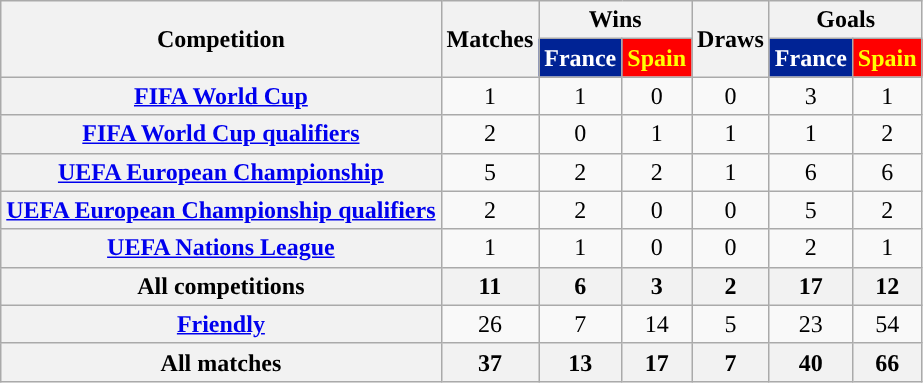<table class="wikitable sortable" style="text-align:center">
<tr>
<th rowspan="2">Competition</th>
<th rowspan="2">Matches</th>
<th colspan="2">Wins</th>
<th rowspan="2">Draws</th>
<th colspan="2">Goals</th>
</tr>
<tr>
<th style="color:#FFFFFF; background-color:#002395; ">France</th>
<th style="color:#FFFF00; background-color:#FF0000;">Spain</th>
<th style="color:#FFFFFF; background-color:#002395; ">France</th>
<th style="color:#FFFF00; background-color:#FF0000;">Spain</th>
</tr>
<tr>
<th scope=row><a href='#'>FIFA World Cup</a></th>
<td>1</td>
<td>1</td>
<td>0</td>
<td>0</td>
<td>3</td>
<td>1</td>
</tr>
<tr>
<th scope=row><a href='#'>FIFA World Cup qualifiers</a></th>
<td>2</td>
<td>0</td>
<td>1</td>
<td>1</td>
<td>1</td>
<td>2</td>
</tr>
<tr>
<th scope=row><a href='#'>UEFA European Championship</a></th>
<td>5</td>
<td>2</td>
<td>2</td>
<td>1</td>
<td>6</td>
<td>6</td>
</tr>
<tr>
<th scope=row><a href='#'>UEFA European Championship qualifiers</a></th>
<td>2</td>
<td>2</td>
<td>0</td>
<td>0</td>
<td>5</td>
<td>2</td>
</tr>
<tr>
<th scope=row><a href='#'>UEFA Nations League</a></th>
<td>1</td>
<td>1</td>
<td>0</td>
<td>0</td>
<td>2</td>
<td>1</td>
</tr>
<tr>
<th scope=row>All competitions</th>
<th>11</th>
<th>6</th>
<th>3</th>
<th>2</th>
<th>17</th>
<th>12</th>
</tr>
<tr>
<th scope=row><a href='#'>Friendly</a></th>
<td>26</td>
<td>7</td>
<td>14</td>
<td>5</td>
<td>23</td>
<td>54</td>
</tr>
<tr>
<th scope=row>All matches</th>
<th scope=row>37</th>
<th>13</th>
<th>17</th>
<th>7</th>
<th>40</th>
<th>66</th>
</tr>
</table>
